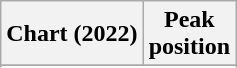<table class="wikitable sortable plainrowheaders" style="text-align:center">
<tr>
<th scope="col">Chart (2022)</th>
<th scope="col">Peak<br>position</th>
</tr>
<tr>
</tr>
<tr>
</tr>
</table>
